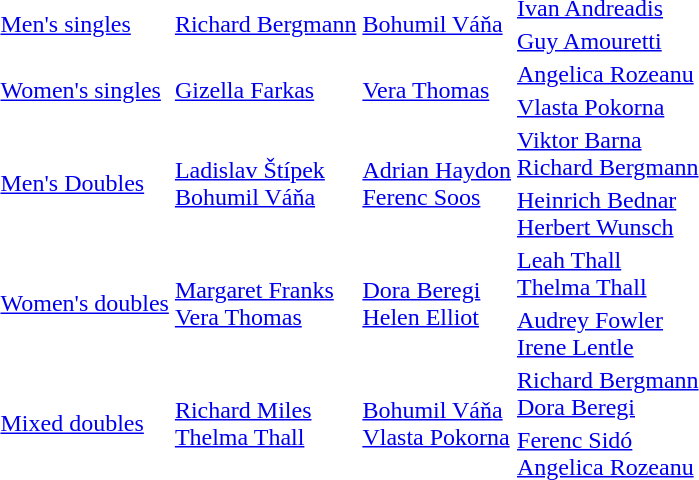<table>
<tr>
<td rowspan=2><a href='#'>Men's singles</a></td>
<td rowspan=2> <a href='#'>Richard Bergmann</a></td>
<td rowspan=2> <a href='#'>Bohumil Váňa</a></td>
<td> <a href='#'>Ivan Andreadis</a></td>
</tr>
<tr>
<td> <a href='#'>Guy Amouretti</a></td>
</tr>
<tr>
<td rowspan=2><a href='#'>Women's singles</a></td>
<td rowspan=2> <a href='#'>Gizella Farkas</a></td>
<td rowspan=2> <a href='#'>Vera Thomas</a></td>
<td> <a href='#'>Angelica Rozeanu</a></td>
</tr>
<tr>
<td> <a href='#'>Vlasta Pokorna</a></td>
</tr>
<tr>
<td rowspan=2><a href='#'>Men's Doubles</a></td>
<td rowspan=2> <a href='#'>Ladislav Štípek</a><br> <a href='#'>Bohumil Váňa</a></td>
<td rowspan=2> <a href='#'>Adrian Haydon</a><br> <a href='#'>Ferenc Soos</a></td>
<td> <a href='#'>Viktor Barna</a><br> <a href='#'>Richard Bergmann</a></td>
</tr>
<tr>
<td> <a href='#'>Heinrich Bednar</a><br> <a href='#'>Herbert Wunsch</a></td>
</tr>
<tr>
<td rowspan=2><a href='#'>Women's doubles</a></td>
<td rowspan=2> <a href='#'>Margaret Franks</a><br> <a href='#'>Vera Thomas</a></td>
<td rowspan=2> <a href='#'>Dora Beregi</a><br> <a href='#'>Helen Elliot</a></td>
<td> <a href='#'>Leah Thall</a><br> <a href='#'>Thelma Thall</a></td>
</tr>
<tr>
<td> <a href='#'>Audrey Fowler</a><br> <a href='#'>Irene Lentle</a></td>
</tr>
<tr>
<td rowspan=2><a href='#'>Mixed doubles</a></td>
<td rowspan=2> <a href='#'>Richard Miles</a><br> <a href='#'>Thelma Thall</a></td>
<td rowspan=2> <a href='#'>Bohumil Váňa</a><br> <a href='#'>Vlasta Pokorna</a></td>
<td> <a href='#'>Richard Bergmann</a><br> <a href='#'>Dora Beregi</a></td>
</tr>
<tr>
<td> <a href='#'>Ferenc Sidó</a><br> <a href='#'>Angelica Rozeanu</a></td>
</tr>
</table>
